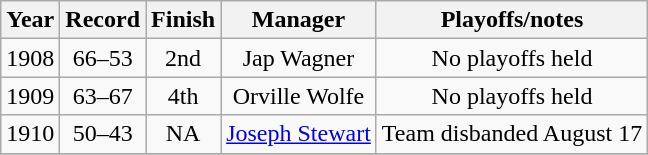<table class="wikitable" style="text-align:center">
<tr align=center>
<th>Year</th>
<th>Record</th>
<th>Finish</th>
<th>Manager</th>
<th>Playoffs/notes</th>
</tr>
<tr align=center>
<td>1908</td>
<td>66–53</td>
<td>2nd</td>
<td>Jap Wagner</td>
<td>No playoffs held</td>
</tr>
<tr align=center>
<td>1909</td>
<td>63–67</td>
<td>4th</td>
<td>Orville Wolfe</td>
<td>No playoffs held</td>
</tr>
<tr align=center>
<td>1910</td>
<td>50–43</td>
<td>NA</td>
<td><a href='#'>Joseph Stewart</a></td>
<td>Team disbanded August 17</td>
</tr>
<tr align=center>
</tr>
</table>
